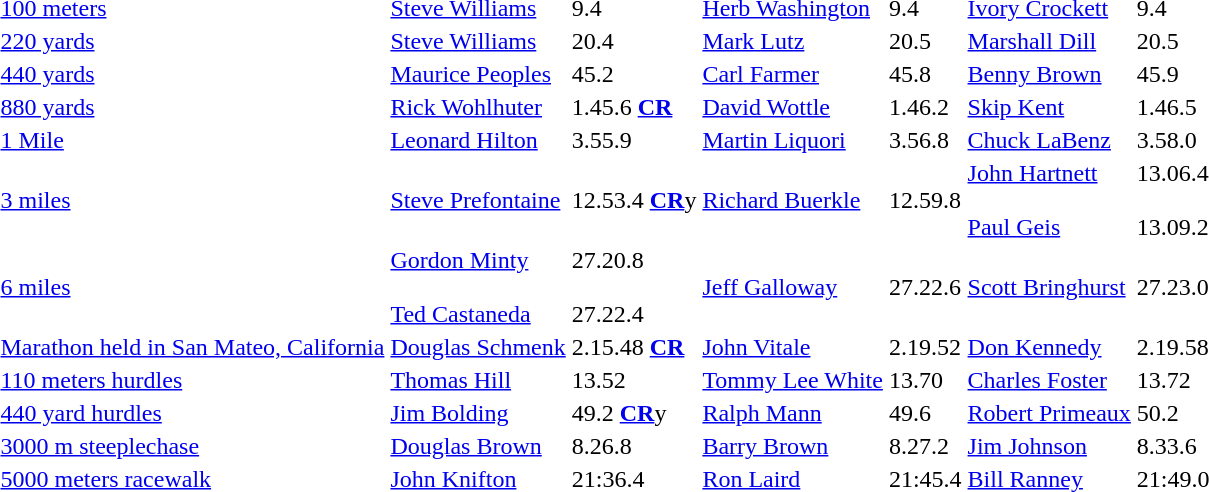<table>
<tr>
<td><a href='#'>100 meters</a></td>
<td><a href='#'>Steve Williams</a></td>
<td>9.4</td>
<td><a href='#'>Herb Washington</a></td>
<td>9.4</td>
<td><a href='#'>Ivory Crockett</a></td>
<td>9.4</td>
</tr>
<tr>
<td><a href='#'>220 yards</a></td>
<td><a href='#'>Steve Williams</a></td>
<td>20.4</td>
<td><a href='#'>Mark Lutz</a></td>
<td>20.5</td>
<td><a href='#'>Marshall Dill</a></td>
<td>20.5</td>
</tr>
<tr>
<td><a href='#'>440 yards</a></td>
<td><a href='#'>Maurice Peoples</a></td>
<td>45.2</td>
<td><a href='#'>Carl Farmer</a></td>
<td>45.8</td>
<td><a href='#'>Benny Brown</a></td>
<td>45.9</td>
</tr>
<tr>
<td><a href='#'>880 yards</a></td>
<td><a href='#'>Rick Wohlhuter</a></td>
<td>1.45.6	<strong><a href='#'>CR</a></strong></td>
<td><a href='#'>David Wottle</a></td>
<td>1.46.2</td>
<td><a href='#'>Skip Kent</a></td>
<td>1.46.5</td>
</tr>
<tr>
<td><a href='#'>1 Mile</a></td>
<td><a href='#'>Leonard Hilton</a></td>
<td>3.55.9</td>
<td><a href='#'>Martin Liquori</a></td>
<td>3.56.8</td>
<td><a href='#'>Chuck LaBenz</a></td>
<td>3.58.0</td>
</tr>
<tr>
<td><a href='#'>3 miles</a></td>
<td><a href='#'>Steve Prefontaine</a></td>
<td>12.53.4 <strong><a href='#'>CR</a></strong>y</td>
<td><a href='#'>Richard Buerkle</a></td>
<td>12.59.8</td>
<td><a href='#'>John Hartnett</a><br><br><a href='#'>Paul Geis</a></td>
<td>13.06.4<br><br>13.09.2</td>
</tr>
<tr>
<td><a href='#'>6 miles</a></td>
<td><a href='#'>Gordon Minty</a><br><br><a href='#'>Ted Castaneda</a></td>
<td>27.20.8<br><br>27.22.4</td>
<td><a href='#'>Jeff Galloway</a></td>
<td>27.22.6</td>
<td><a href='#'>Scott Bringhurst</a></td>
<td>27.23.0</td>
</tr>
<tr>
<td><a href='#'>Marathon held in San Mateo, California</a></td>
<td><a href='#'>Douglas Schmenk</a></td>
<td>2.15.48 <strong><a href='#'>CR</a></strong></td>
<td><a href='#'>John Vitale</a></td>
<td>2.19.52</td>
<td><a href='#'>Don Kennedy</a></td>
<td>2.19.58</td>
</tr>
<tr>
<td><a href='#'>110 meters hurdles</a></td>
<td><a href='#'>Thomas Hill</a></td>
<td>13.52</td>
<td><a href='#'>Tommy Lee White</a></td>
<td>13.70</td>
<td><a href='#'>Charles Foster</a></td>
<td>13.72</td>
</tr>
<tr>
<td><a href='#'>440 yard hurdles</a></td>
<td><a href='#'>Jim Bolding</a></td>
<td>49.2 <strong><a href='#'>CR</a></strong>y</td>
<td><a href='#'>Ralph Mann</a></td>
<td>49.6</td>
<td><a href='#'>Robert Primeaux</a></td>
<td>50.2</td>
</tr>
<tr>
<td><a href='#'>3000 m steeplechase</a></td>
<td><a href='#'>Douglas Brown</a></td>
<td>8.26.8</td>
<td><a href='#'>Barry Brown</a></td>
<td>8.27.2</td>
<td><a href='#'>Jim Johnson</a></td>
<td>8.33.6</td>
</tr>
<tr>
<td><a href='#'>5000 meters racewalk</a></td>
<td><a href='#'>John Knifton</a></td>
<td>21:36.4</td>
<td><a href='#'>Ron Laird</a></td>
<td>21:45.4</td>
<td><a href='#'>Bill Ranney</a></td>
<td>21:49.0</td>
</tr>
</table>
